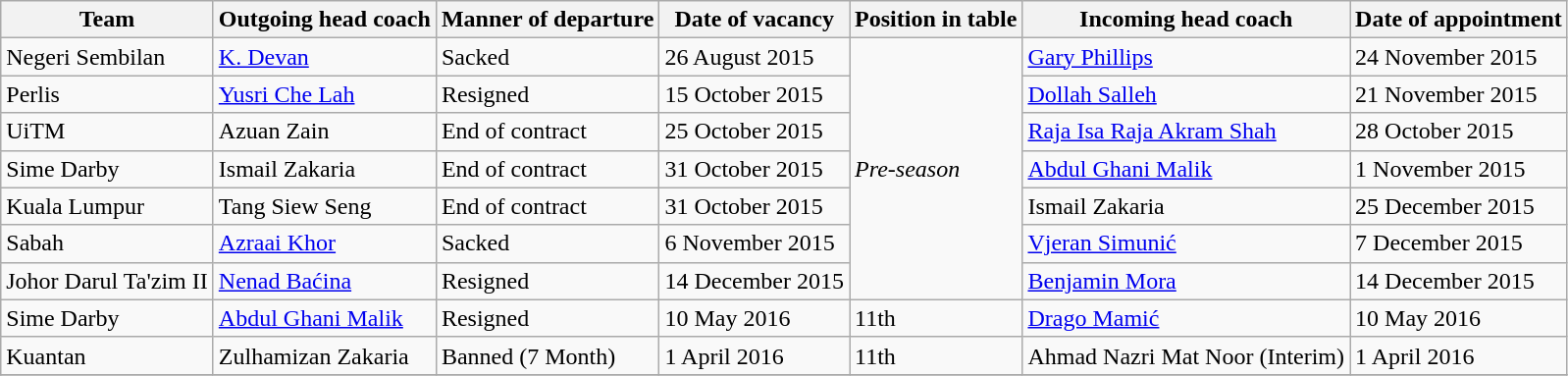<table class="wikitable sortable">
<tr>
<th>Team</th>
<th>Outgoing head coach</th>
<th>Manner of departure</th>
<th>Date of vacancy</th>
<th>Position in table</th>
<th>Incoming head coach</th>
<th>Date of appointment</th>
</tr>
<tr>
<td>Negeri Sembilan</td>
<td> <a href='#'>K. Devan</a></td>
<td>Sacked</td>
<td>26 August 2015</td>
<td rowspan=7><em>Pre-season</em></td>
<td> <a href='#'>Gary Phillips</a></td>
<td>24 November 2015</td>
</tr>
<tr>
<td>Perlis</td>
<td> <a href='#'>Yusri Che Lah</a></td>
<td>Resigned</td>
<td>15 October 2015</td>
<td> <a href='#'>Dollah Salleh</a></td>
<td>21 November 2015</td>
</tr>
<tr>
<td>UiTM</td>
<td> Azuan Zain</td>
<td>End of contract</td>
<td>25 October 2015</td>
<td> <a href='#'>Raja Isa Raja Akram Shah</a></td>
<td>28 October 2015</td>
</tr>
<tr>
<td>Sime Darby</td>
<td> Ismail Zakaria</td>
<td>End of contract</td>
<td>31 October 2015</td>
<td> <a href='#'>Abdul Ghani Malik</a></td>
<td>1 November 2015</td>
</tr>
<tr>
<td>Kuala Lumpur</td>
<td> Tang Siew Seng</td>
<td>End of contract</td>
<td>31 October 2015</td>
<td> Ismail Zakaria</td>
<td>25 December 2015</td>
</tr>
<tr>
<td>Sabah</td>
<td> <a href='#'>Azraai Khor</a></td>
<td>Sacked</td>
<td>6 November 2015</td>
<td> <a href='#'>Vjeran Simunić</a></td>
<td>7 December 2015</td>
</tr>
<tr>
<td>Johor Darul Ta'zim II</td>
<td> <a href='#'>Nenad Baćina</a></td>
<td>Resigned</td>
<td>14 December 2015</td>
<td> <a href='#'>Benjamin Mora</a></td>
<td>14 December 2015 </td>
</tr>
<tr>
<td>Sime Darby</td>
<td> <a href='#'>Abdul Ghani Malik</a></td>
<td>Resigned</td>
<td>10 May 2016</td>
<td rowspan=1>11th</td>
<td> <a href='#'>Drago Mamić</a></td>
<td>10 May 2016</td>
</tr>
<tr>
<td>Kuantan</td>
<td> Zulhamizan Zakaria</td>
<td>Banned (7 Month)</td>
<td>1 April 2016</td>
<td rowspan=1>11th</td>
<td> Ahmad Nazri Mat Noor (Interim)</td>
<td>1 April 2016</td>
</tr>
<tr>
</tr>
</table>
